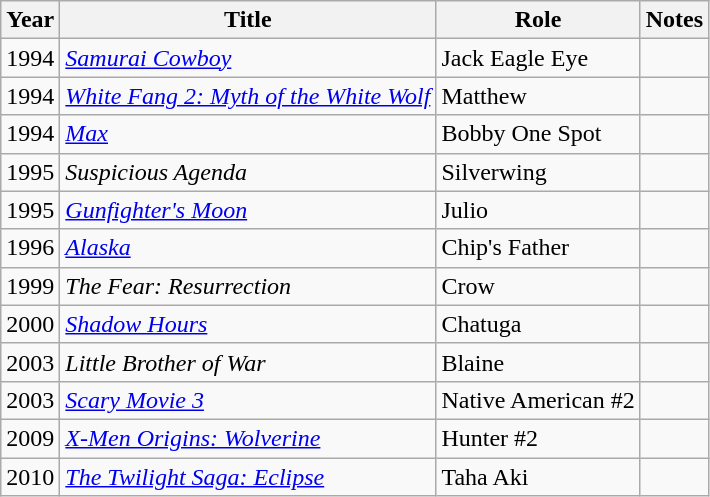<table class="wikitable sortable">
<tr>
<th>Year</th>
<th>Title</th>
<th>Role</th>
<th>Notes</th>
</tr>
<tr>
<td>1994</td>
<td><em><a href='#'>Samurai Cowboy</a></em></td>
<td>Jack Eagle Eye</td>
<td></td>
</tr>
<tr>
<td>1994</td>
<td><em><a href='#'>White Fang 2: Myth of the White Wolf</a></em></td>
<td>Matthew</td>
<td></td>
</tr>
<tr>
<td>1994</td>
<td><a href='#'><em>Max</em></a></td>
<td>Bobby One Spot</td>
<td></td>
</tr>
<tr>
<td>1995</td>
<td><em>Suspicious Agenda</em></td>
<td>Silverwing</td>
<td></td>
</tr>
<tr>
<td>1995</td>
<td><em><a href='#'>Gunfighter's Moon</a></em></td>
<td>Julio</td>
<td></td>
</tr>
<tr>
<td>1996</td>
<td><a href='#'><em>Alaska</em></a></td>
<td>Chip's Father</td>
<td></td>
</tr>
<tr>
<td>1999</td>
<td><em>The Fear: Resurrection</em></td>
<td>Crow</td>
<td></td>
</tr>
<tr>
<td>2000</td>
<td><em><a href='#'>Shadow Hours</a></em></td>
<td>Chatuga</td>
<td></td>
</tr>
<tr>
<td>2003</td>
<td><em>Little Brother of War</em></td>
<td>Blaine</td>
<td></td>
</tr>
<tr>
<td>2003</td>
<td><em><a href='#'>Scary Movie 3</a></em></td>
<td>Native American #2</td>
<td></td>
</tr>
<tr>
<td>2009</td>
<td><em><a href='#'>X-Men Origins: Wolverine</a></em></td>
<td>Hunter #2</td>
<td></td>
</tr>
<tr>
<td>2010</td>
<td><em><a href='#'>The Twilight Saga: Eclipse</a></em></td>
<td>Taha Aki</td>
<td></td>
</tr>
</table>
